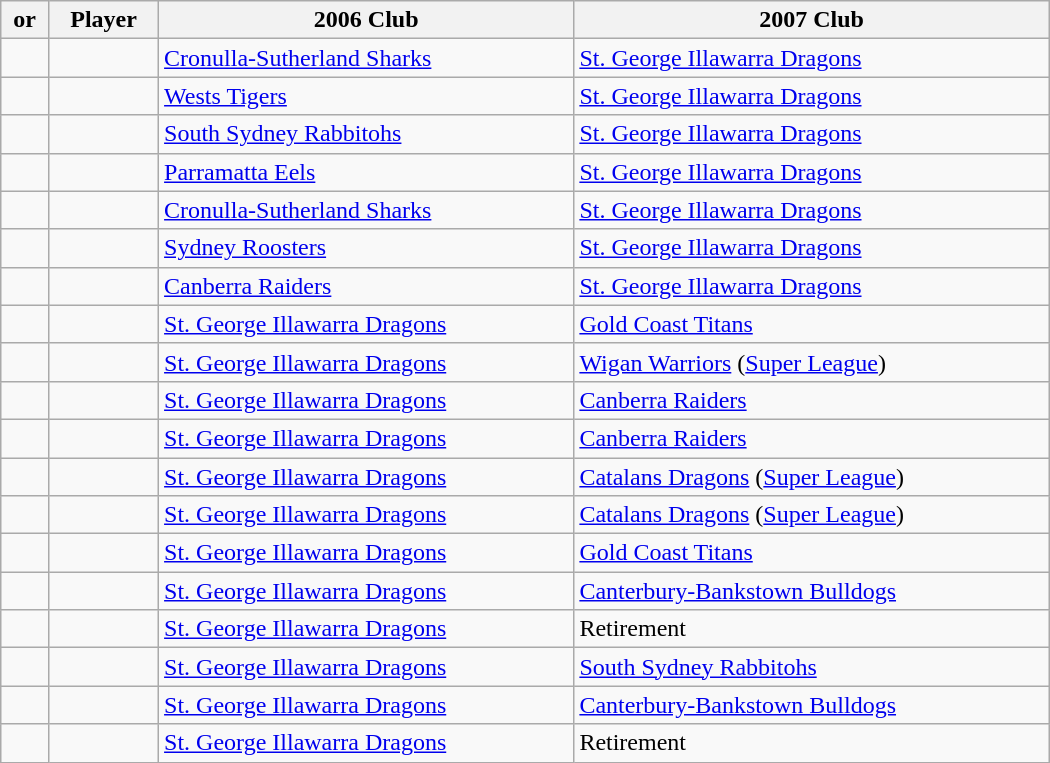<table class="wikitable sortable" style="width:700px;">
<tr>
<th> or </th>
<th>Player</th>
<th>2006 Club</th>
<th>2007 Club</th>
</tr>
<tr>
<td></td>
<td></td>
<td> <a href='#'>Cronulla-Sutherland Sharks</a></td>
<td> <a href='#'>St. George Illawarra Dragons</a></td>
</tr>
<tr>
<td></td>
<td></td>
<td> <a href='#'>Wests Tigers</a></td>
<td> <a href='#'>St. George Illawarra Dragons</a></td>
</tr>
<tr>
<td></td>
<td></td>
<td> <a href='#'>South Sydney Rabbitohs</a></td>
<td> <a href='#'>St. George Illawarra Dragons</a></td>
</tr>
<tr>
<td></td>
<td></td>
<td> <a href='#'>Parramatta Eels</a></td>
<td> <a href='#'>St. George Illawarra Dragons</a></td>
</tr>
<tr>
<td></td>
<td></td>
<td> <a href='#'>Cronulla-Sutherland Sharks</a></td>
<td> <a href='#'>St. George Illawarra Dragons</a></td>
</tr>
<tr>
<td></td>
<td></td>
<td> <a href='#'>Sydney Roosters</a></td>
<td> <a href='#'>St. George Illawarra Dragons</a></td>
</tr>
<tr>
<td></td>
<td></td>
<td> <a href='#'>Canberra Raiders</a></td>
<td> <a href='#'>St. George Illawarra Dragons</a></td>
</tr>
<tr>
<td></td>
<td></td>
<td> <a href='#'>St. George Illawarra Dragons</a></td>
<td> <a href='#'>Gold Coast Titans</a></td>
</tr>
<tr>
<td></td>
<td></td>
<td> <a href='#'>St. George Illawarra Dragons</a></td>
<td> <a href='#'>Wigan Warriors</a> (<a href='#'>Super League</a>)</td>
</tr>
<tr>
<td></td>
<td></td>
<td> <a href='#'>St. George Illawarra Dragons</a></td>
<td> <a href='#'>Canberra Raiders</a></td>
</tr>
<tr>
<td></td>
<td></td>
<td> <a href='#'>St. George Illawarra Dragons</a></td>
<td> <a href='#'>Canberra Raiders</a></td>
</tr>
<tr>
<td></td>
<td></td>
<td> <a href='#'>St. George Illawarra Dragons</a></td>
<td> <a href='#'>Catalans Dragons</a> (<a href='#'>Super League</a>)</td>
</tr>
<tr>
<td></td>
<td></td>
<td> <a href='#'>St. George Illawarra Dragons</a></td>
<td> <a href='#'>Catalans Dragons</a> (<a href='#'>Super League</a>)</td>
</tr>
<tr>
<td></td>
<td></td>
<td> <a href='#'>St. George Illawarra Dragons</a></td>
<td> <a href='#'>Gold Coast Titans</a></td>
</tr>
<tr>
<td></td>
<td></td>
<td> <a href='#'>St. George Illawarra Dragons</a></td>
<td> <a href='#'>Canterbury-Bankstown Bulldogs</a></td>
</tr>
<tr>
<td></td>
<td></td>
<td> <a href='#'>St. George Illawarra Dragons</a></td>
<td>Retirement</td>
</tr>
<tr>
<td></td>
<td></td>
<td> <a href='#'>St. George Illawarra Dragons</a></td>
<td> <a href='#'>South Sydney Rabbitohs</a></td>
</tr>
<tr>
<td></td>
<td></td>
<td> <a href='#'>St. George Illawarra Dragons</a></td>
<td> <a href='#'>Canterbury-Bankstown Bulldogs</a></td>
</tr>
<tr>
<td></td>
<td></td>
<td> <a href='#'>St. George Illawarra Dragons</a></td>
<td>Retirement</td>
</tr>
</table>
